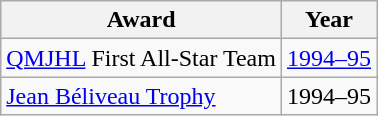<table class="wikitable">
<tr>
<th>Award</th>
<th>Year</th>
</tr>
<tr>
<td><a href='#'>QMJHL</a> First All-Star Team</td>
<td><a href='#'>1994–95</a></td>
</tr>
<tr>
<td><a href='#'>Jean Béliveau Trophy</a></td>
<td>1994–95</td>
</tr>
</table>
